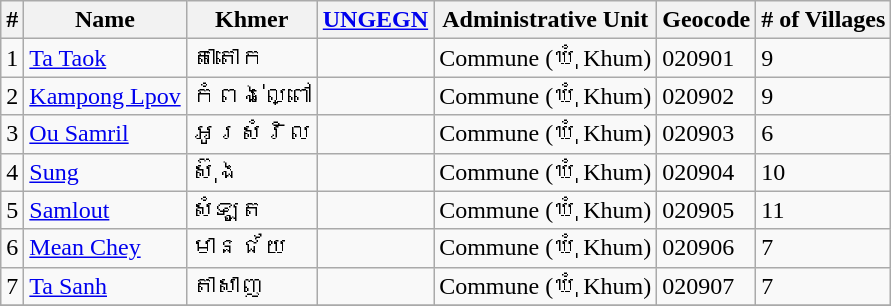<table class="wikitable sortable">
<tr>
<th>#</th>
<th>Name</th>
<th>Khmer</th>
<th><a href='#'>UNGEGN</a></th>
<th>Administrative Unit</th>
<th>Geocode</th>
<th># of Villages</th>
</tr>
<tr>
<td>1</td>
<td><a href='#'>Ta Taok</a></td>
<td>តាតោក</td>
<td></td>
<td>Commune (ឃុំ Khum)</td>
<td>020901</td>
<td>9</td>
</tr>
<tr>
<td>2</td>
<td><a href='#'>Kampong Lpov</a></td>
<td>កំពង់ល្ពៅ</td>
<td></td>
<td>Commune (ឃុំ Khum)</td>
<td>020902</td>
<td>9</td>
</tr>
<tr>
<td>3</td>
<td><a href='#'>Ou Samril</a></td>
<td>អូរសំរិល</td>
<td></td>
<td>Commune (ឃុំ Khum)</td>
<td>020903</td>
<td>6</td>
</tr>
<tr>
<td>4</td>
<td><a href='#'>Sung</a></td>
<td>ស៊ុង</td>
<td></td>
<td>Commune (ឃុំ Khum)</td>
<td>020904</td>
<td>10</td>
</tr>
<tr>
<td>5</td>
<td><a href='#'>Samlout</a></td>
<td>សំឡូត</td>
<td></td>
<td>Commune (ឃុំ Khum)</td>
<td>020905</td>
<td>11</td>
</tr>
<tr>
<td>6</td>
<td><a href='#'>Mean Chey</a></td>
<td>មានជ័យ</td>
<td></td>
<td>Commune (ឃុំ Khum)</td>
<td>020906</td>
<td>7</td>
</tr>
<tr>
<td>7</td>
<td><a href='#'>Ta Sanh</a></td>
<td>តាសាញ</td>
<td></td>
<td>Commune (ឃុំ Khum)</td>
<td>020907</td>
<td>7</td>
</tr>
<tr>
</tr>
</table>
